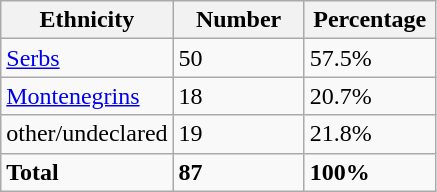<table class="wikitable">
<tr>
<th width="100px">Ethnicity</th>
<th width="80px">Number</th>
<th width="80px">Percentage</th>
</tr>
<tr>
<td><a href='#'>Serbs</a></td>
<td>50</td>
<td>57.5%</td>
</tr>
<tr>
<td><a href='#'>Montenegrins</a></td>
<td>18</td>
<td>20.7%</td>
</tr>
<tr>
<td>other/undeclared</td>
<td>19</td>
<td>21.8%</td>
</tr>
<tr>
<td><strong>Total</strong></td>
<td><strong>87</strong></td>
<td><strong>100%</strong></td>
</tr>
</table>
